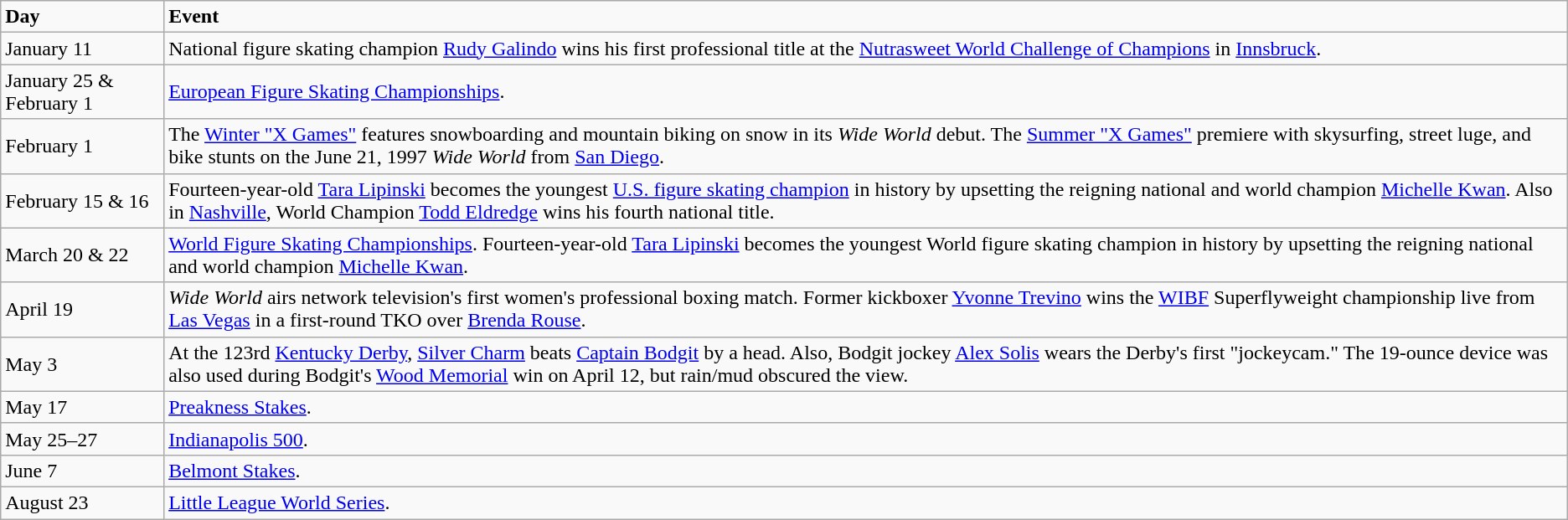<table class="wikitable">
<tr>
<td><strong>Day</strong></td>
<td><strong>Event</strong></td>
</tr>
<tr>
<td>January 11</td>
<td>National figure skating champion <a href='#'>Rudy Galindo</a> wins his first professional title at the <a href='#'>Nutrasweet World Challenge of Champions</a> in <a href='#'>Innsbruck</a>.</td>
</tr>
<tr>
<td>January 25 & February 1</td>
<td><a href='#'>European Figure Skating Championships</a>.</td>
</tr>
<tr>
<td>February 1</td>
<td>The <a href='#'>Winter "X Games"</a> features snowboarding and mountain biking on snow in its <em>Wide World</em> debut. The <a href='#'>Summer "X Games"</a> premiere with skysurfing, street luge, and bike stunts on the June 21, 1997 <em>Wide World</em> from <a href='#'>San Diego</a>.</td>
</tr>
<tr>
<td>February 15 & 16</td>
<td>Fourteen-year-old <a href='#'>Tara Lipinski</a> becomes the youngest <a href='#'>U.S. figure skating champion</a> in history by upsetting the reigning national and world champion <a href='#'>Michelle Kwan</a>. Also in <a href='#'>Nashville</a>, World Champion <a href='#'>Todd Eldredge</a> wins his fourth national title.</td>
</tr>
<tr>
<td>March 20 & 22</td>
<td><a href='#'>World Figure Skating Championships</a>. Fourteen-year-old <a href='#'>Tara Lipinski</a> becomes the youngest World figure skating champion in history by upsetting the reigning national and world champion <a href='#'>Michelle Kwan</a>.</td>
</tr>
<tr>
<td>April 19</td>
<td><em>Wide World</em> airs network television's first women's professional boxing match. Former kickboxer <a href='#'>Yvonne Trevino</a> wins the <a href='#'>WIBF</a> Superflyweight championship live from <a href='#'>Las Vegas</a> in a first-round TKO over <a href='#'>Brenda Rouse</a>.</td>
</tr>
<tr>
<td>May 3</td>
<td>At the 123rd <a href='#'>Kentucky Derby</a>, <a href='#'>Silver Charm</a> beats <a href='#'>Captain Bodgit</a> by a head. Also, Bodgit jockey <a href='#'>Alex Solis</a> wears the Derby's first "jockeycam." The 19-ounce device was also used during Bodgit's <a href='#'>Wood Memorial</a> win on April 12, but rain/mud obscured the view.</td>
</tr>
<tr>
<td>May 17</td>
<td><a href='#'>Preakness Stakes</a>.</td>
</tr>
<tr>
<td>May 25–27</td>
<td><a href='#'>Indianapolis 500</a>.</td>
</tr>
<tr>
<td>June 7</td>
<td><a href='#'>Belmont Stakes</a>.</td>
</tr>
<tr>
<td>August 23</td>
<td><a href='#'>Little League World Series</a>.</td>
</tr>
</table>
